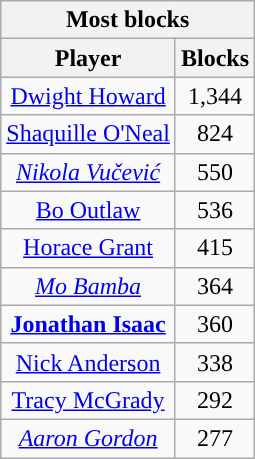<table class="wikitable sortable" style="text-align:center">
<tr>
<th colspan="2" style="text-align:center; ">Most blocks</th>
</tr>
<tr>
<th style="text-align:center; ">Player</th>
<th style="text-align:center; ">Blocks</th>
</tr>
<tr>
<td><a href='#'>Dwight Howard</a></td>
<td>1,344</td>
</tr>
<tr>
<td><a href='#'>Shaquille O'Neal</a></td>
<td>824</td>
</tr>
<tr>
<td><em><a href='#'>Nikola Vučević</a></em></td>
<td>550</td>
</tr>
<tr>
<td><a href='#'>Bo Outlaw</a></td>
<td>536</td>
</tr>
<tr>
<td><a href='#'>Horace Grant</a></td>
<td>415</td>
</tr>
<tr>
<td><em><a href='#'>Mo Bamba</a></em></td>
<td>364</td>
</tr>
<tr>
<td><strong><a href='#'>Jonathan Isaac</a></strong></td>
<td>360</td>
</tr>
<tr>
<td><a href='#'>Nick Anderson</a></td>
<td>338</td>
</tr>
<tr>
<td><a href='#'>Tracy McGrady</a></td>
<td>292</td>
</tr>
<tr>
<td><em><a href='#'>Aaron Gordon</a></em></td>
<td>277</td>
</tr>
</table>
